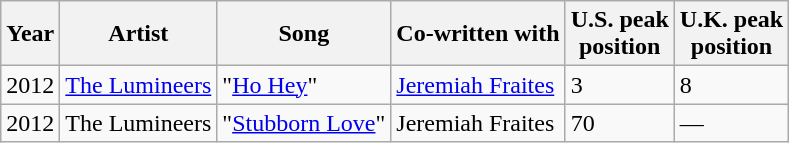<table class="wikitable">
<tr>
<th>Year</th>
<th>Artist</th>
<th>Song</th>
<th>Co-written with</th>
<th>U.S. peak<br> position</th>
<th>U.K. peak<br> position</th>
</tr>
<tr>
<td>2012</td>
<td><a href='#'>The Lumineers</a></td>
<td>"<a href='#'>Ho Hey</a>"</td>
<td><a href='#'>Jeremiah Fraites</a></td>
<td>3</td>
<td>8</td>
</tr>
<tr>
<td>2012</td>
<td>The Lumineers</td>
<td>"<a href='#'>Stubborn Love</a>"</td>
<td>Jeremiah Fraites</td>
<td>70</td>
<td>—</td>
</tr>
</table>
